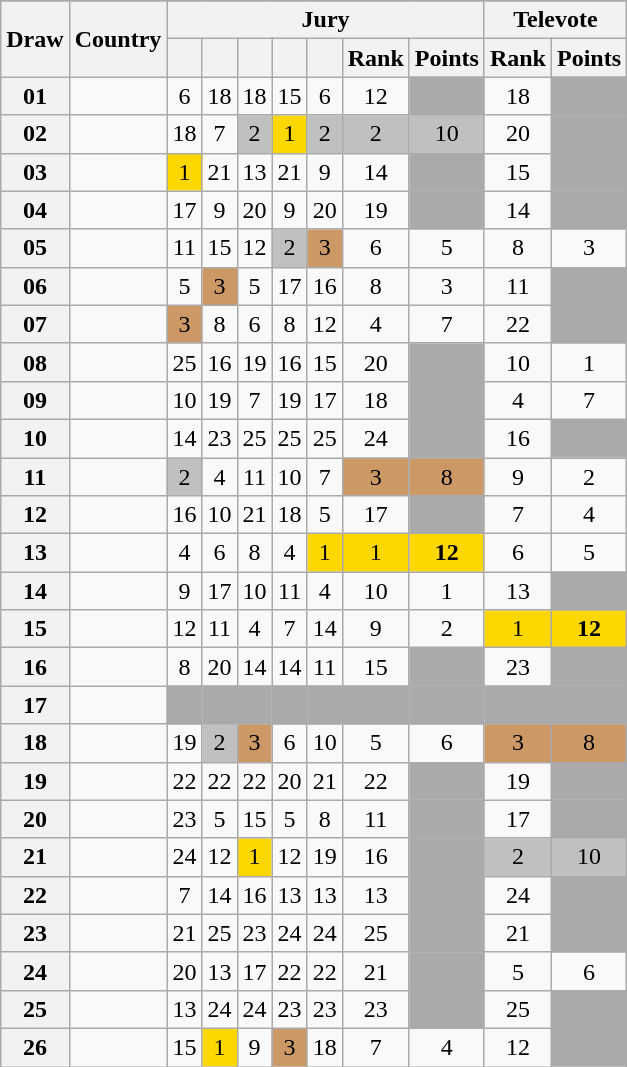<table class="sortable wikitable collapsible plainrowheaders" style="text-align:center;">
<tr>
</tr>
<tr>
<th scope="col" rowspan="2">Draw</th>
<th scope="col" rowspan="2">Country</th>
<th scope="col" colspan="7">Jury</th>
<th scope="col" colspan="2">Televote</th>
</tr>
<tr>
<th scope="col"><small></small></th>
<th scope="col"><small></small></th>
<th scope="col"><small></small></th>
<th scope="col"><small></small></th>
<th scope="col"><small></small></th>
<th scope="col">Rank</th>
<th scope="col">Points</th>
<th scope="col">Rank</th>
<th scope="col">Points</th>
</tr>
<tr>
<th scope="row" style="text-align:center;">01</th>
<td style="text-align:left;"></td>
<td>6</td>
<td>18</td>
<td>18</td>
<td>15</td>
<td>6</td>
<td>12</td>
<td style="background:#AAAAAA;"></td>
<td>18</td>
<td style="background:#AAAAAA;"></td>
</tr>
<tr>
<th scope="row" style="text-align:center;">02</th>
<td style="text-align:left;"></td>
<td>18</td>
<td>7</td>
<td style="background:silver;">2</td>
<td style="background:gold;">1</td>
<td style="background:silver;">2</td>
<td style="background:silver;">2</td>
<td style="background:silver;">10</td>
<td>20</td>
<td style="background:#AAAAAA;"></td>
</tr>
<tr>
<th scope="row" style="text-align:center;">03</th>
<td style="text-align:left;"></td>
<td style="background:gold;">1</td>
<td>21</td>
<td>13</td>
<td>21</td>
<td>9</td>
<td>14</td>
<td style="background:#AAAAAA;"></td>
<td>15</td>
<td style="background:#AAAAAA;"></td>
</tr>
<tr>
<th scope="row" style="text-align:center;">04</th>
<td style="text-align:left;"></td>
<td>17</td>
<td>9</td>
<td>20</td>
<td>9</td>
<td>20</td>
<td>19</td>
<td style="background:#AAAAAA;"></td>
<td>14</td>
<td style="background:#AAAAAA;"></td>
</tr>
<tr>
<th scope="row" style="text-align:center;">05</th>
<td style="text-align:left;"></td>
<td>11</td>
<td>15</td>
<td>12</td>
<td style="background:silver;">2</td>
<td style="background:#CC9966;">3</td>
<td>6</td>
<td>5</td>
<td>8</td>
<td>3</td>
</tr>
<tr>
<th scope="row" style="text-align:center;">06</th>
<td style="text-align:left;"></td>
<td>5</td>
<td style="background:#CC9966;">3</td>
<td>5</td>
<td>17</td>
<td>16</td>
<td>8</td>
<td>3</td>
<td>11</td>
<td style="background:#AAAAAA;"></td>
</tr>
<tr>
<th scope="row" style="text-align:center;">07</th>
<td style="text-align:left;"></td>
<td style="background:#CC9966;">3</td>
<td>8</td>
<td>6</td>
<td>8</td>
<td>12</td>
<td>4</td>
<td>7</td>
<td>22</td>
<td style="background:#AAAAAA;"></td>
</tr>
<tr>
<th scope="row" style="text-align:center;">08</th>
<td style="text-align:left;"></td>
<td>25</td>
<td>16</td>
<td>19</td>
<td>16</td>
<td>15</td>
<td>20</td>
<td style="background:#AAAAAA;"></td>
<td>10</td>
<td>1</td>
</tr>
<tr>
<th scope="row" style="text-align:center;">09</th>
<td style="text-align:left;"></td>
<td>10</td>
<td>19</td>
<td>7</td>
<td>19</td>
<td>17</td>
<td>18</td>
<td style="background:#AAAAAA;"></td>
<td>4</td>
<td>7</td>
</tr>
<tr>
<th scope="row" style="text-align:center;">10</th>
<td style="text-align:left;"></td>
<td>14</td>
<td>23</td>
<td>25</td>
<td>25</td>
<td>25</td>
<td>24</td>
<td style="background:#AAAAAA;"></td>
<td>16</td>
<td style="background:#AAAAAA;"></td>
</tr>
<tr>
<th scope="row" style="text-align:center;">11</th>
<td style="text-align:left;"></td>
<td style="background:silver;">2</td>
<td>4</td>
<td>11</td>
<td>10</td>
<td>7</td>
<td style="background:#CC9966;">3</td>
<td style="background:#CC9966;">8</td>
<td>9</td>
<td>2</td>
</tr>
<tr>
<th scope="row" style="text-align:center;">12</th>
<td style="text-align:left;"></td>
<td>16</td>
<td>10</td>
<td>21</td>
<td>18</td>
<td>5</td>
<td>17</td>
<td style="background:#AAAAAA;"></td>
<td>7</td>
<td>4</td>
</tr>
<tr>
<th scope="row" style="text-align:center;">13</th>
<td style="text-align:left;"></td>
<td>4</td>
<td>6</td>
<td>8</td>
<td>4</td>
<td style="background:gold;">1</td>
<td style="background:gold;">1</td>
<td style="background:gold;"><strong>12</strong></td>
<td>6</td>
<td>5</td>
</tr>
<tr>
<th scope="row" style="text-align:center;">14</th>
<td style="text-align:left;"></td>
<td>9</td>
<td>17</td>
<td>10</td>
<td>11</td>
<td>4</td>
<td>10</td>
<td>1</td>
<td>13</td>
<td style="background:#AAAAAA;"></td>
</tr>
<tr>
<th scope="row" style="text-align:center;">15</th>
<td style="text-align:left;"></td>
<td>12</td>
<td>11</td>
<td>4</td>
<td>7</td>
<td>14</td>
<td>9</td>
<td>2</td>
<td style="background:gold;">1</td>
<td style="background:gold;"><strong>12</strong></td>
</tr>
<tr>
<th scope="row" style="text-align:center;">16</th>
<td style="text-align:left;"></td>
<td>8</td>
<td>20</td>
<td>14</td>
<td>14</td>
<td>11</td>
<td>15</td>
<td style="background:#AAAAAA;"></td>
<td>23</td>
<td style="background:#AAAAAA;"></td>
</tr>
<tr class="sortbottom">
<th scope="row" style="text-align:center;">17</th>
<td style="text-align:left;"></td>
<td style="background:#AAAAAA;"></td>
<td style="background:#AAAAAA;"></td>
<td style="background:#AAAAAA;"></td>
<td style="background:#AAAAAA;"></td>
<td style="background:#AAAAAA;"></td>
<td style="background:#AAAAAA;"></td>
<td style="background:#AAAAAA;"></td>
<td style="background:#AAAAAA;"></td>
<td style="background:#AAAAAA;"></td>
</tr>
<tr>
<th scope="row" style="text-align:center;">18</th>
<td style="text-align:left;"></td>
<td>19</td>
<td style="background:silver;">2</td>
<td style="background:#CC9966;">3</td>
<td>6</td>
<td>10</td>
<td>5</td>
<td>6</td>
<td style="background:#CC9966;">3</td>
<td style="background:#CC9966;">8</td>
</tr>
<tr>
<th scope="row" style="text-align:center;">19</th>
<td style="text-align:left;"></td>
<td>22</td>
<td>22</td>
<td>22</td>
<td>20</td>
<td>21</td>
<td>22</td>
<td style="background:#AAAAAA;"></td>
<td>19</td>
<td style="background:#AAAAAA;"></td>
</tr>
<tr>
<th scope="row" style="text-align:center;">20</th>
<td style="text-align:left;"></td>
<td>23</td>
<td>5</td>
<td>15</td>
<td>5</td>
<td>8</td>
<td>11</td>
<td style="background:#AAAAAA;"></td>
<td>17</td>
<td style="background:#AAAAAA;"></td>
</tr>
<tr>
<th scope="row" style="text-align:center;">21</th>
<td style="text-align:left;"></td>
<td>24</td>
<td>12</td>
<td style="background:gold;">1</td>
<td>12</td>
<td>19</td>
<td>16</td>
<td style="background:#AAAAAA;"></td>
<td style="background:silver;">2</td>
<td style="background:silver;">10</td>
</tr>
<tr>
<th scope="row" style="text-align:center;">22</th>
<td style="text-align:left;"></td>
<td>7</td>
<td>14</td>
<td>16</td>
<td>13</td>
<td>13</td>
<td>13</td>
<td style="background:#AAAAAA;"></td>
<td>24</td>
<td style="background:#AAAAAA;"></td>
</tr>
<tr>
<th scope="row" style="text-align:center;">23</th>
<td style="text-align:left;"></td>
<td>21</td>
<td>25</td>
<td>23</td>
<td>24</td>
<td>24</td>
<td>25</td>
<td style="background:#AAAAAA;"></td>
<td>21</td>
<td style="background:#AAAAAA;"></td>
</tr>
<tr>
<th scope="row" style="text-align:center;">24</th>
<td style="text-align:left;"></td>
<td>20</td>
<td>13</td>
<td>17</td>
<td>22</td>
<td>22</td>
<td>21</td>
<td style="background:#AAAAAA;"></td>
<td>5</td>
<td>6</td>
</tr>
<tr>
<th scope="row" style="text-align:center;">25</th>
<td style="text-align:left;"></td>
<td>13</td>
<td>24</td>
<td>24</td>
<td>23</td>
<td>23</td>
<td>23</td>
<td style="background:#AAAAAA;"></td>
<td>25</td>
<td style="background:#AAAAAA;"></td>
</tr>
<tr>
<th scope="row" style="text-align:center;">26</th>
<td style="text-align:left;"></td>
<td>15</td>
<td style="background:gold;">1</td>
<td>9</td>
<td style="background:#CC9966;">3</td>
<td>18</td>
<td>7</td>
<td>4</td>
<td>12</td>
<td style="background:#AAAAAA;"></td>
</tr>
</table>
